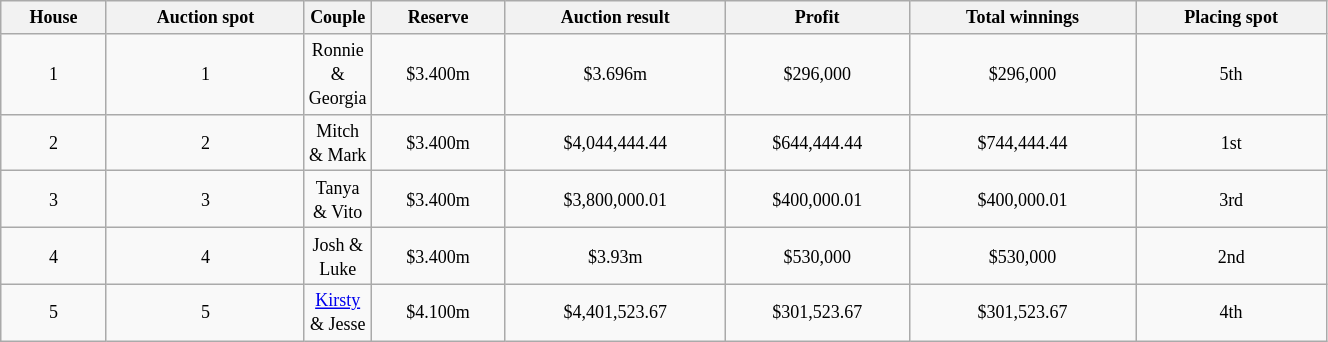<table class="wikitable" style="text-align: center; font-size: 9pt; line-height:16px; width:70%" |>
<tr>
<th>House</th>
<th>Auction spot</th>
<th>Couple</th>
<th>Reserve</th>
<th>Auction result</th>
<th>Profit</th>
<th>Total winnings</th>
<th>Placing spot</th>
</tr>
<tr>
<td>1</td>
<td style="text-align:center">1</td>
<td style="width:5%;" scope="col" style="background:yellow; color:black;">Ronnie & Georgia</td>
<td style="text-align:center">$3.400m</td>
<td style="text-align:center">$3.696m</td>
<td style="text-align:center">$296,000</td>
<td style="text-align:center">$296,000</td>
<td style="text-align:center">5th</td>
</tr>
<tr>
<td>2</td>
<td style="text-align:center">2</td>
<td style="width:5%;" scope="col" style="background:#00BFFF; color:black;">Mitch & Mark</td>
<td style="text-align:center">$3.400m</td>
<td style="text-align:center">$4,044,444.44</td>
<td style="text-align:center">$644,444.44</td>
<td style="text-align:center">$744,444.44</td>
<td style="text-align:center">1st</td>
</tr>
<tr>
<td>3</td>
<td style="text-align:center">3</td>
<td style="width:5%;" scope="col" style="background:#B87BF6; color:black;">Tanya & Vito</td>
<td style="text-align:center">$3.400m</td>
<td style="text-align:center">$3,800,000.01</td>
<td style="text-align:center">$400,000.01</td>
<td style="text-align:center">$400,000.01</td>
<td style="text-align:center">3rd</td>
</tr>
<tr>
<td>4</td>
<td style="text-align:center">4</td>
<td style="width:5%;" scope="col" style="background:#A4C639; color:black;">Josh & Luke</td>
<td style="text-align:center">$3.400m</td>
<td style="text-align:center">$3.93m</td>
<td style="text-align:center">$530,000</td>
<td style="text-align:center">$530,000</td>
<td style="text-align:center">2nd</td>
</tr>
<tr>
<td>5</td>
<td style="text-align:center">5</td>
<td style="width:5%;" scope="col" style="background:#FF0800; color:black;"><a href='#'>Kirsty</a> & Jesse</td>
<td style="text-align:center">$4.100m</td>
<td style="text-align:center">$4,401,523.67</td>
<td style="text-align:center">$301,523.67</td>
<td style="text-align:center">$301,523.67</td>
<td style="text-align:center">4th</td>
</tr>
</table>
